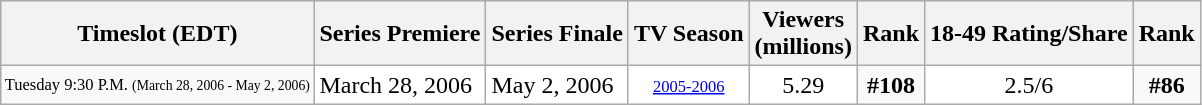<table class="wikitable">
<tr>
<th>Timeslot (EDT)</th>
<th>Series Premiere</th>
<th>Series Finale</th>
<th>TV Season</th>
<th>Viewers<br>(millions)</th>
<th>Rank</th>
<th>18-49 Rating/Share<br></th>
<th>Rank</th>
</tr>
<tr style="background-color:white">
<th style="background:#F9F9F9;font-size:11px;font-weight:normal;text-align:left;line-height:110%">Tuesday 9:30 P.M. <small>(March 28, 2006 - May 2, 2006)</small></th>
<td>March 28, 2006</td>
<td>May 2, 2006</td>
<td style="font-size:11px;text-align:center"><a href='#'>2005-2006</a></td>
<td style="text-align:center">5.29</td>
<th style="text-align:center; background-color:#F9F9F9">#108</th>
<td style="text-align:center">2.5/6</td>
<td style="text-align:center; background-color:#F9F9F9"><strong>#86</strong></td>
</tr>
</table>
